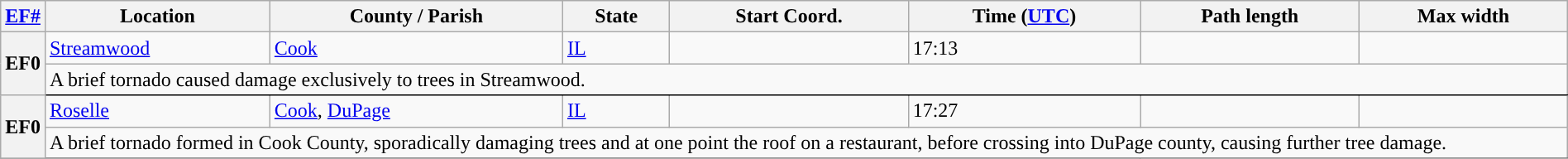<table class="wikitable sortable" style="width:100%;">
<tr>
<th scope="col" width="2%" align="center"><a href='#'>EF#</a></th>
<th scope="col" align="center" class="unsortable">Location</th>
<th scope="col" align="center" class="unsortable">County / Parish</th>
<th scope="col" align="center">State</th>
<th scope="col" align="center">Start Coord.</th>
<th scope="col" align="center">Time (<a href='#'>UTC</a>)</th>
<th scope="col" align="center">Path length</th>
<th scope="col" align="center">Max width</th>
</tr>
<tr>
<th scope="row" rowspan="2" style="background-color:#">EF0</th>
<td><a href='#'>Streamwood</a></td>
<td><a href='#'>Cook</a></td>
<td><a href='#'>IL</a></td>
<td></td>
<td>17:13</td>
<td></td>
<td></td>
</tr>
<tr class="expand-child">
<td colspan="8" style=" border-bottom: 1px solid black;">A brief tornado caused damage exclusively to trees in Streamwood.</td>
</tr>
<tr>
<th scope="row" rowspan="2" style="background-color:#">EF0</th>
<td><a href='#'>Roselle</a></td>
<td><a href='#'>Cook</a>, <a href='#'>DuPage</a></td>
<td><a href='#'>IL</a></td>
<td></td>
<td>17:27</td>
<td></td>
<td></td>
</tr>
<tr class="expand-child">
<td colspan="8" style=" border-bottom: 1px solid black;">A brief tornado formed in Cook County, sporadically damaging trees and at one point the roof on a restaurant, before crossing into DuPage county, causing further tree damage.</td>
</tr>
<tr>
</tr>
</table>
